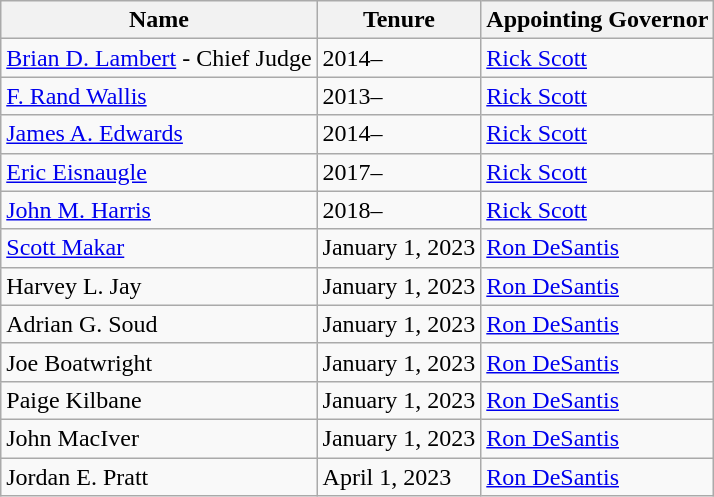<table class="wikitable sortable">
<tr>
<th>Name</th>
<th>Tenure</th>
<th>Appointing Governor</th>
</tr>
<tr>
<td><a href='#'>Brian D. Lambert</a> - Chief Judge</td>
<td>2014–</td>
<td><a href='#'>Rick Scott</a></td>
</tr>
<tr>
<td><a href='#'>F. Rand Wallis</a></td>
<td>2013–</td>
<td><a href='#'>Rick Scott</a></td>
</tr>
<tr>
<td><a href='#'>James A. Edwards</a></td>
<td>2014–</td>
<td><a href='#'>Rick Scott</a></td>
</tr>
<tr>
<td><a href='#'>Eric Eisnaugle</a></td>
<td>2017–</td>
<td><a href='#'>Rick Scott</a></td>
</tr>
<tr>
<td><a href='#'>John M. Harris</a></td>
<td>2018–</td>
<td><a href='#'>Rick Scott</a></td>
</tr>
<tr>
<td><a href='#'>Scott Makar</a></td>
<td>January 1, 2023</td>
<td><a href='#'>Ron DeSantis</a></td>
</tr>
<tr>
<td>Harvey L. Jay</td>
<td>January 1, 2023</td>
<td><a href='#'>Ron DeSantis</a></td>
</tr>
<tr>
<td>Adrian G. Soud</td>
<td>January 1, 2023</td>
<td><a href='#'>Ron DeSantis</a></td>
</tr>
<tr>
<td>Joe Boatwright</td>
<td>January 1, 2023</td>
<td><a href='#'>Ron DeSantis</a></td>
</tr>
<tr>
<td>Paige Kilbane</td>
<td>January 1, 2023</td>
<td><a href='#'>Ron DeSantis</a></td>
</tr>
<tr>
<td>John MacIver</td>
<td>January 1, 2023</td>
<td><a href='#'>Ron DeSantis</a></td>
</tr>
<tr>
<td>Jordan E. Pratt</td>
<td>April 1, 2023</td>
<td><a href='#'>Ron DeSantis</a></td>
</tr>
</table>
